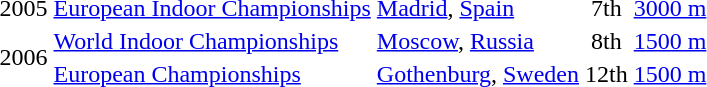<table>
<tr>
<td>2005</td>
<td><a href='#'>European Indoor Championships</a></td>
<td><a href='#'>Madrid</a>, <a href='#'>Spain</a></td>
<td align="center">7th</td>
<td><a href='#'>3000 m</a></td>
</tr>
<tr>
<td rowspan=2>2006</td>
<td><a href='#'>World Indoor Championships</a></td>
<td><a href='#'>Moscow</a>, <a href='#'>Russia</a></td>
<td align="center">8th</td>
<td><a href='#'>1500 m</a></td>
</tr>
<tr>
<td><a href='#'>European Championships</a></td>
<td><a href='#'>Gothenburg</a>, <a href='#'>Sweden</a></td>
<td align="center">12th</td>
<td><a href='#'>1500 m</a></td>
</tr>
</table>
